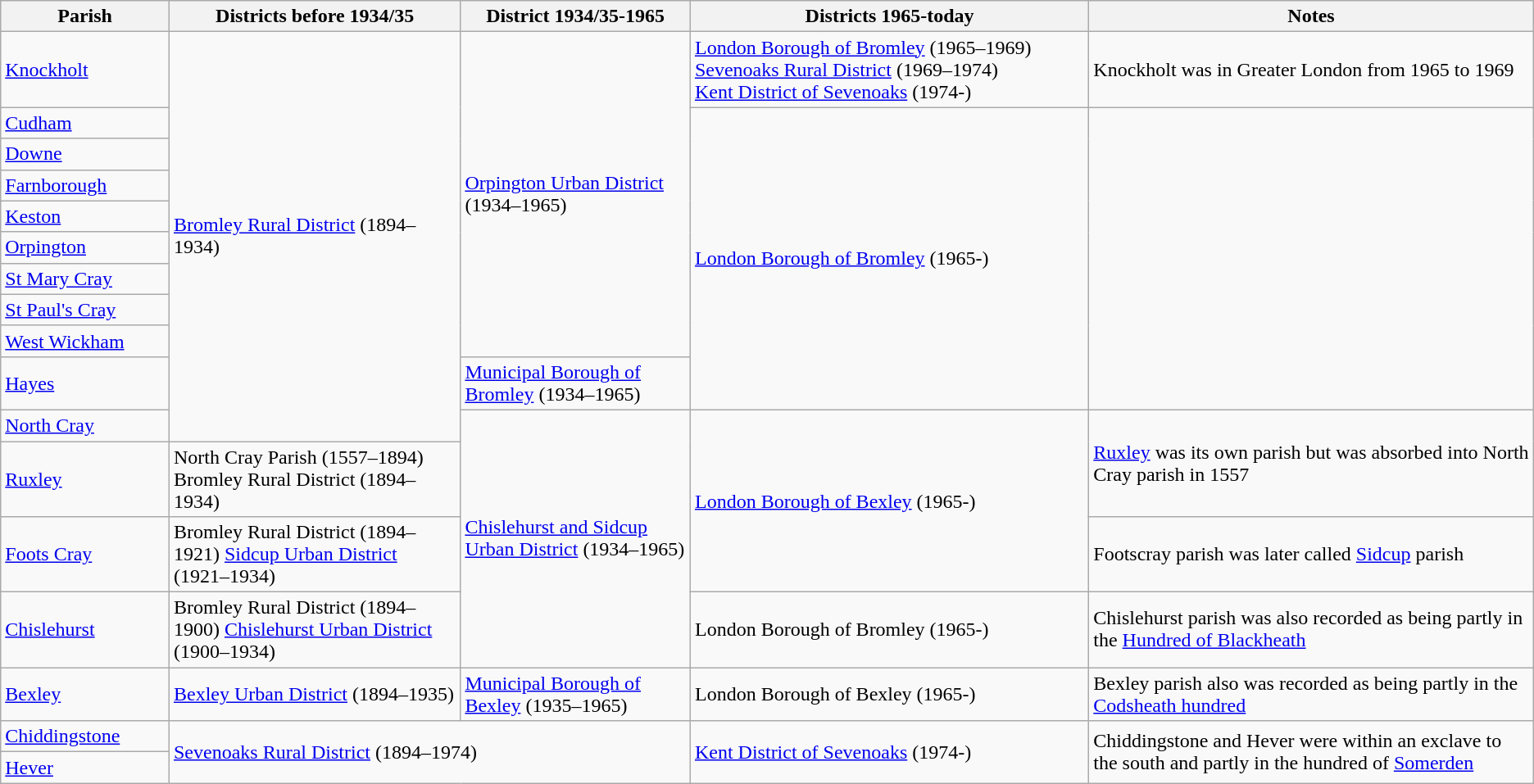<table class="wikitable">
<tr>
<th width=11%;>Parish</th>
<th width=19%;>Districts before 1934/35</th>
<th width=15%;>District 1934/35-1965</th>
<th width=26%;>Districts 1965-today</th>
<th>Notes</th>
</tr>
<tr>
<td><a href='#'>Knockholt</a></td>
<td rowspan="11"><a href='#'>Bromley Rural District</a> (1894–1934)</td>
<td rowspan="9"><a href='#'>Orpington Urban District</a> (1934–1965)</td>
<td><a href='#'>London Borough of Bromley</a> (1965–1969) <a href='#'>Sevenoaks Rural District</a> (1969–1974)<br> <a href='#'>Kent District of Sevenoaks</a> (1974-)</td>
<td>Knockholt was in Greater London from 1965 to 1969</td>
</tr>
<tr>
<td><a href='#'>Cudham</a></td>
<td rowspan="9"><a href='#'>London Borough of Bromley</a> (1965-)</td>
</tr>
<tr>
<td><a href='#'>Downe</a></td>
</tr>
<tr>
<td><a href='#'>Farnborough</a></td>
</tr>
<tr>
<td><a href='#'>Keston</a></td>
</tr>
<tr>
<td><a href='#'>Orpington</a></td>
</tr>
<tr>
<td><a href='#'>St Mary Cray</a></td>
</tr>
<tr>
<td><a href='#'>St Paul's Cray</a></td>
</tr>
<tr>
<td><a href='#'>West Wickham</a></td>
</tr>
<tr>
<td><a href='#'>Hayes</a></td>
<td><a href='#'>Municipal Borough of Bromley</a> (1934–1965)</td>
</tr>
<tr>
<td><a href='#'>North Cray</a></td>
<td rowspan="4"><a href='#'>Chislehurst and Sidcup Urban District</a> (1934–1965)</td>
<td rowspan="3"><a href='#'>London Borough of Bexley</a> (1965-)</td>
<td rowspan="2"><a href='#'>Ruxley</a> was its own parish but was absorbed into North Cray parish in 1557</td>
</tr>
<tr>
<td><a href='#'>Ruxley</a></td>
<td>North Cray Parish (1557–1894)  Bromley Rural District (1894–1934)</td>
</tr>
<tr>
<td><a href='#'>Foots Cray</a></td>
<td>Bromley Rural District (1894–1921) <a href='#'>Sidcup Urban District</a> (1921–1934)</td>
<td>Footscray parish was later called <a href='#'>Sidcup</a> parish</td>
</tr>
<tr>
<td><a href='#'>Chislehurst</a></td>
<td>Bromley Rural District (1894–1900) <a href='#'>Chislehurst Urban District</a> (1900–1934)</td>
<td>London Borough of Bromley (1965-)</td>
<td>Chislehurst parish was also recorded as being partly in the <a href='#'>Hundred of Blackheath</a></td>
</tr>
<tr>
<td><a href='#'>Bexley</a></td>
<td><a href='#'>Bexley Urban District</a> (1894–1935)</td>
<td><a href='#'>Municipal Borough of Bexley</a> (1935–1965)</td>
<td>London Borough of Bexley (1965-)</td>
<td>Bexley parish also was recorded as being partly in the <a href='#'>Codsheath hundred</a></td>
</tr>
<tr>
<td><a href='#'>Chiddingstone</a></td>
<td colspan="2" rowspan="2"><a href='#'>Sevenoaks Rural District</a> (1894–1974)</td>
<td rowspan="2"><a href='#'>Kent District of Sevenoaks</a> (1974-)</td>
<td rowspan="2">Chiddingstone and Hever were within an exclave to the south and partly in the hundred of <a href='#'>Somerden</a></td>
</tr>
<tr>
<td><a href='#'>Hever</a></td>
</tr>
</table>
